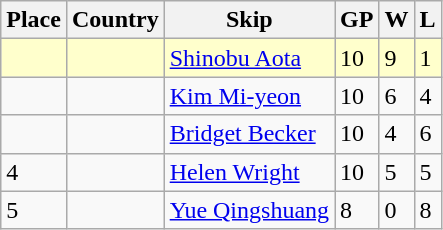<table class="wikitable">
<tr>
<th>Place</th>
<th>Country</th>
<th>Skip</th>
<th>GP</th>
<th>W</th>
<th>L</th>
</tr>
<tr bgcolor=#ffffcc>
<td></td>
<td></td>
<td><a href='#'>Shinobu Aota</a></td>
<td>10</td>
<td>9</td>
<td>1</td>
</tr>
<tr>
<td></td>
<td></td>
<td><a href='#'>Kim Mi-yeon</a></td>
<td>10</td>
<td>6</td>
<td>4</td>
</tr>
<tr>
<td></td>
<td></td>
<td><a href='#'>Bridget Becker</a></td>
<td>10</td>
<td>4</td>
<td>6</td>
</tr>
<tr>
<td>4</td>
<td></td>
<td><a href='#'>Helen Wright</a></td>
<td>10</td>
<td>5</td>
<td>5</td>
</tr>
<tr>
<td>5</td>
<td></td>
<td><a href='#'>Yue Qingshuang</a></td>
<td>8</td>
<td>0</td>
<td>8</td>
</tr>
</table>
